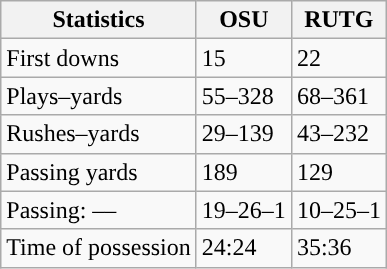<table class="wikitable" style="float:left">
<tr>
<th>Statistics</th>
<th>OSU</th>
<th>RUTG</th>
</tr>
<tr>
<td>First downs</td>
<td>15</td>
<td>22</td>
</tr>
<tr>
<td>Plays–yards</td>
<td>55–328</td>
<td>68–361</td>
</tr>
<tr>
<td>Rushes–yards</td>
<td>29–139</td>
<td>43–232</td>
</tr>
<tr>
<td>Passing yards</td>
<td>189</td>
<td>129</td>
</tr>
<tr>
<td>Passing: ––</td>
<td>19–26–1</td>
<td>10–25–1</td>
</tr>
<tr>
<td>Time of possession</td>
<td>24:24</td>
<td>35:36</td>
</tr>
</table>
